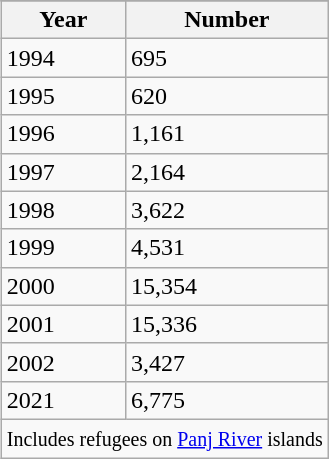<table class="wikitable" style="float: right">
<tr>
</tr>
<tr>
<th>Year</th>
<th>Number</th>
</tr>
<tr>
<td>1994</td>
<td>695</td>
</tr>
<tr>
<td>1995</td>
<td>620</td>
</tr>
<tr>
<td>1996</td>
<td>1,161</td>
</tr>
<tr>
<td>1997</td>
<td>2,164</td>
</tr>
<tr>
<td>1998</td>
<td>3,622</td>
</tr>
<tr>
<td>1999</td>
<td>4,531</td>
</tr>
<tr>
<td>2000</td>
<td>15,354</td>
</tr>
<tr>
<td>2001</td>
<td>15,336</td>
</tr>
<tr>
<td>2002</td>
<td>3,427</td>
</tr>
<tr>
<td>2021</td>
<td>6,775</td>
</tr>
<tr>
<td colspan=2><small>Includes refugees on <a href='#'>Panj River</a> islands</small></td>
</tr>
</table>
